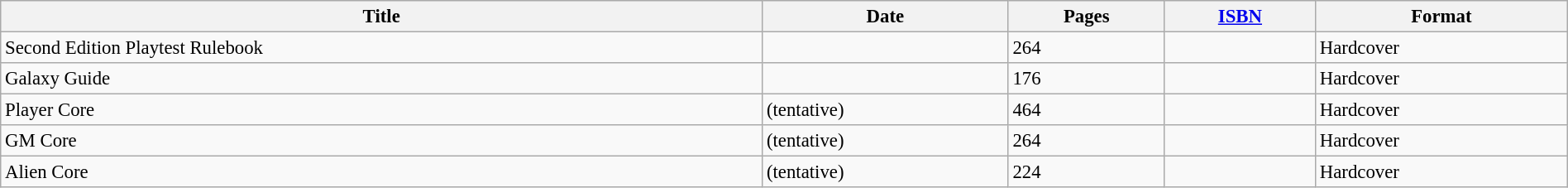<table class="wikitable sortable" style="width:100%; font-size:95%; border:1">
<tr>
<th>Title</th>
<th>Date</th>
<th>Pages</th>
<th><a href='#'>ISBN</a></th>
<th>Format</th>
</tr>
<tr>
<td>Second Edition Playtest Rulebook </td>
<td></td>
<td>264</td>
<td></td>
<td>Hardcover</td>
</tr>
<tr>
<td>Galaxy Guide </td>
<td></td>
<td>176</td>
<td></td>
<td>Hardcover</td>
</tr>
<tr>
<td>Player Core </td>
<td> (tentative)</td>
<td>464</td>
<td></td>
<td>Hardcover</td>
</tr>
<tr>
<td>GM Core </td>
<td> (tentative)</td>
<td>264</td>
<td></td>
<td>Hardcover</td>
</tr>
<tr>
<td>Alien Core </td>
<td> (tentative)</td>
<td>224</td>
<td></td>
<td>Hardcover</td>
</tr>
</table>
